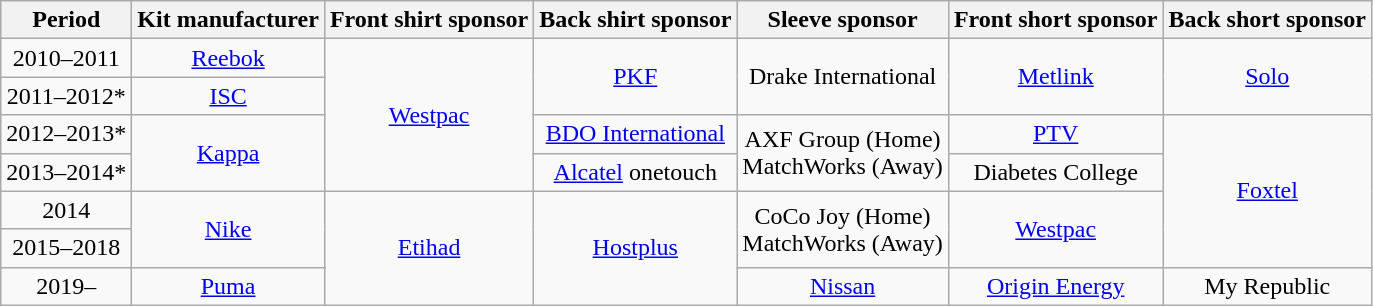<table class="wikitable sortable" style="text-align:center">
<tr>
<th>Period</th>
<th>Kit manufacturer</th>
<th>Front shirt sponsor</th>
<th>Back shirt sponsor</th>
<th>Sleeve sponsor</th>
<th>Front short sponsor</th>
<th>Back short sponsor</th>
</tr>
<tr>
<td>2010–2011</td>
<td><a href='#'>Reebok</a></td>
<td rowspan=4><a href='#'>Westpac</a></td>
<td rowspan=2><a href='#'>PKF</a></td>
<td rowspan=2>Drake International</td>
<td rowspan=2><a href='#'>Metlink</a></td>
<td rowspan=2><a href='#'>Solo</a></td>
</tr>
<tr>
<td>2011–2012*</td>
<td><a href='#'>ISC</a></td>
</tr>
<tr>
<td>2012–2013*</td>
<td rowspan=2><a href='#'>Kappa</a></td>
<td><a href='#'>BDO International</a></td>
<td rowspan=2>AXF Group (Home)<br>MatchWorks (Away)</td>
<td><a href='#'>PTV</a></td>
<td rowspan=5><a href='#'>Foxtel</a></td>
</tr>
<tr>
<td>2013–2014*</td>
<td><a href='#'>Alcatel</a> onetouch</td>
<td>Diabetes College</td>
</tr>
<tr>
<td>2014</td>
<td rowspan=2><a href='#'>Nike</a></td>
<td rowspan="4"><a href='#'>Etihad</a></td>
<td rowspan="4"><a href='#'>Hostplus</a></td>
<td rowspan=3>CoCo Joy (Home)<br>MatchWorks (Away)</td>
<td rowspan="2"><a href='#'>Westpac</a></td>
</tr>
<tr>
<td>2015–2018</td>
</tr>
<tr>
<td rowspan="2">2019–</td>
<td rowspan="2"><a href='#'>Puma</a></td>
<td rowspan="2"><a href='#'>Origin Energy</a></td>
</tr>
<tr>
<td><a href='#'>Nissan</a></td>
<td>My Republic</td>
</tr>
</table>
